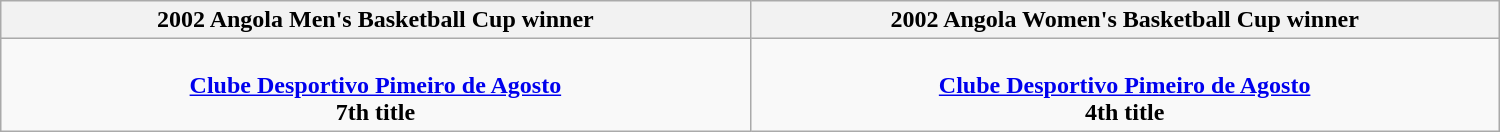<table class=wikitable style="text-align:center; width: 1000px; margin:auto">
<tr>
<th width=600px>2002 Angola Men's Basketball Cup winner</th>
<th width=600px>2002 Angola Women's Basketball Cup winner</th>
</tr>
<tr>
<td><br><strong><a href='#'>Clube Desportivo Pimeiro de Agosto</a></strong><br><strong>7th title</strong></td>
<td><br><strong><a href='#'>Clube Desportivo Pimeiro de Agosto</a></strong><br><strong>4th title</strong></td>
</tr>
</table>
